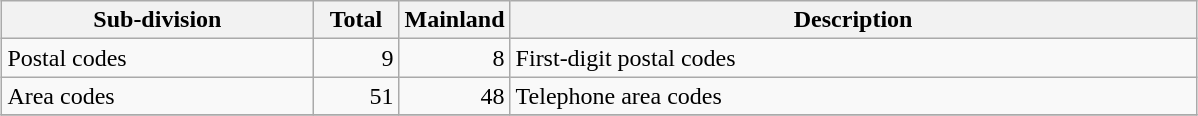<table class="wikitable sortable" style="margin: 1em auto 1em auto;">
<tr>
<th style="width:200px; text-align:centre">Sub-division</th>
<th style="width:50px; text-align:centre">Total</th>
<th style="width:50px; text-align:centre">Mainland</th>
<th style="width:450px; text-align:centre">Description</th>
</tr>
<tr>
<td style="text-align:left">Postal codes</td>
<td style="text-align:right;">9</td>
<td style="text-align:right;">8</td>
<td style="text-align:left">First-digit postal codes</td>
</tr>
<tr>
<td style="text-align:left">Area codes</td>
<td style="text-align:right;">51</td>
<td style="text-align:right;">48</td>
<td style="text-align:left">Telephone area codes</td>
</tr>
<tr>
</tr>
</table>
